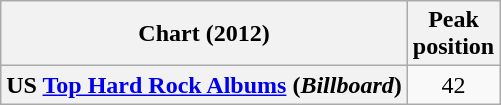<table class="wikitable sortable plainrowheaders">
<tr>
<th>Chart (2012)</th>
<th>Peak<br>position</th>
</tr>
<tr>
<th scope="row">US <a href='#'>Top Hard Rock Albums</a> (<em>Billboard</em>)</th>
<td align="center">42</td>
</tr>
</table>
